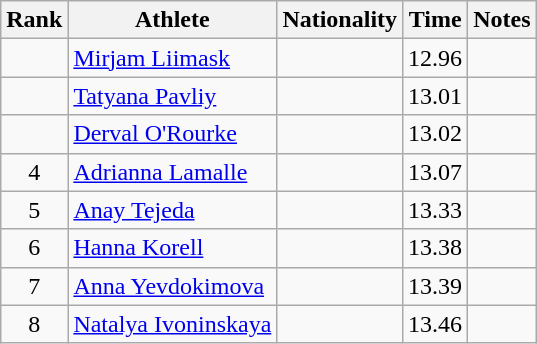<table class="wikitable sortable" style="text-align:center">
<tr>
<th>Rank</th>
<th>Athlete</th>
<th>Nationality</th>
<th>Time</th>
<th>Notes</th>
</tr>
<tr>
<td></td>
<td align="left"><a href='#'>Mirjam Liimask</a></td>
<td align=left></td>
<td>12.96</td>
<td></td>
</tr>
<tr>
<td></td>
<td align="left"><a href='#'>Tatyana Pavliy</a></td>
<td align=left></td>
<td>13.01</td>
<td></td>
</tr>
<tr>
<td></td>
<td align="left"><a href='#'>Derval O'Rourke</a></td>
<td align=left></td>
<td>13.02</td>
<td></td>
</tr>
<tr>
<td>4</td>
<td align="left"><a href='#'>Adrianna Lamalle</a></td>
<td align=left></td>
<td>13.07</td>
<td></td>
</tr>
<tr>
<td>5</td>
<td align="left"><a href='#'>Anay Tejeda</a></td>
<td align=left></td>
<td>13.33</td>
<td></td>
</tr>
<tr>
<td>6</td>
<td align="left"><a href='#'>Hanna Korell</a></td>
<td align=left></td>
<td>13.38</td>
<td></td>
</tr>
<tr>
<td>7</td>
<td align="left"><a href='#'>Anna Yevdokimova</a></td>
<td align=left></td>
<td>13.39</td>
<td></td>
</tr>
<tr>
<td>8</td>
<td align="left"><a href='#'>Natalya Ivoninskaya</a></td>
<td align=left></td>
<td>13.46</td>
<td></td>
</tr>
</table>
